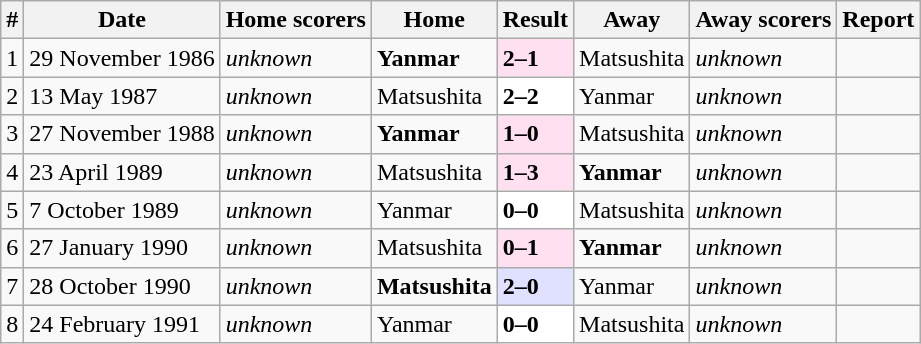<table class="wikitable">
<tr>
<th>#</th>
<th>Date</th>
<th>Home scorers</th>
<th>Home</th>
<th>Result</th>
<th>Away</th>
<th>Away scorers</th>
<th>Report</th>
</tr>
<tr>
<td>1</td>
<td>29 November 1986</td>
<td><em>unknown</em></td>
<td><strong>Yanmar</strong></td>
<td style="background:#ffe0f0;"><strong>2–1</strong></td>
<td>Matsushita</td>
<td><em>unknown</em></td>
<td></td>
</tr>
<tr>
<td>2</td>
<td>13 May 1987</td>
<td><em>unknown</em></td>
<td>Matsushita</td>
<td style="background:#ffffff;"><strong>2–2</strong></td>
<td>Yanmar</td>
<td><em>unknown</em></td>
<td></td>
</tr>
<tr>
<td>3</td>
<td>27 November 1988</td>
<td><em>unknown</em></td>
<td><strong>Yanmar</strong></td>
<td style="background:#ffe0f0;"><strong>1–0</strong></td>
<td>Matsushita</td>
<td><em>unknown</em></td>
<td></td>
</tr>
<tr>
<td>4</td>
<td>23 April 1989</td>
<td><em>unknown</em></td>
<td>Matsushita</td>
<td style="background:#ffe0f0;"><strong>1–3</strong></td>
<td><strong>Yanmar</strong></td>
<td><em>unknown</em></td>
<td></td>
</tr>
<tr>
<td>5</td>
<td>7 October 1989</td>
<td><em>unknown</em></td>
<td>Yanmar</td>
<td style="background:#ffffff;"><strong>0–0</strong></td>
<td>Matsushita</td>
<td><em>unknown</em></td>
<td></td>
</tr>
<tr>
<td>6</td>
<td>27 January 1990</td>
<td><em>unknown</em></td>
<td>Matsushita</td>
<td style="background:#ffe0f0;"><strong>0–1</strong></td>
<td><strong>Yanmar</strong></td>
<td><em>unknown</em></td>
<td></td>
</tr>
<tr>
<td>7</td>
<td>28 October 1990</td>
<td><em>unknown</em></td>
<td><strong>Matsushita</strong></td>
<td style="background:#e0e0ff;"><strong>2–0</strong></td>
<td>Yanmar</td>
<td><em>unknown</em></td>
<td></td>
</tr>
<tr>
<td>8</td>
<td>24 February 1991</td>
<td><em>unknown</em></td>
<td>Yanmar</td>
<td style="background:#ffffff;"><strong>0–0</strong></td>
<td>Matsushita</td>
<td><em>unknown</em></td>
<td></td>
</tr>
</table>
